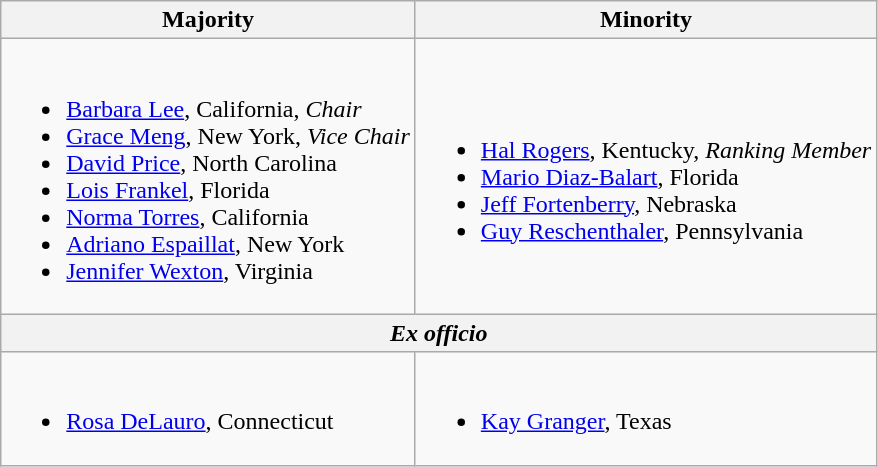<table class=wikitable>
<tr>
<th>Majority</th>
<th>Minority</th>
</tr>
<tr>
<td><br><ul><li><a href='#'>Barbara Lee</a>, California, <em>Chair</em></li><li><a href='#'>Grace Meng</a>, New York, <em>Vice Chair</em></li><li><a href='#'>David Price</a>, North Carolina</li><li><a href='#'>Lois Frankel</a>, Florida</li><li><a href='#'>Norma Torres</a>, California</li><li><a href='#'>Adriano Espaillat</a>, New York</li><li><a href='#'>Jennifer Wexton</a>, Virginia</li></ul></td>
<td><br><ul><li><a href='#'>Hal Rogers</a>, Kentucky, <em>Ranking Member</em></li><li><a href='#'>Mario Diaz-Balart</a>, Florida</li><li><a href='#'>Jeff Fortenberry</a>, Nebraska</li><li><a href='#'>Guy Reschenthaler</a>, Pennsylvania</li></ul></td>
</tr>
<tr>
<th colspan=2><em>Ex officio</em></th>
</tr>
<tr>
<td><br><ul><li><a href='#'>Rosa DeLauro</a>, Connecticut</li></ul></td>
<td><br><ul><li><a href='#'>Kay Granger</a>, Texas</li></ul></td>
</tr>
</table>
